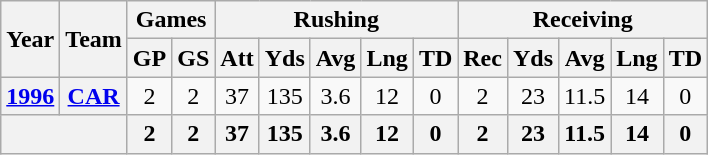<table class="wikitable" style="text-align:center;">
<tr>
<th rowspan="2">Year</th>
<th rowspan="2">Team</th>
<th colspan="2">Games</th>
<th colspan="5">Rushing</th>
<th colspan="5">Receiving</th>
</tr>
<tr>
<th>GP</th>
<th>GS</th>
<th>Att</th>
<th>Yds</th>
<th>Avg</th>
<th>Lng</th>
<th>TD</th>
<th>Rec</th>
<th>Yds</th>
<th>Avg</th>
<th>Lng</th>
<th>TD</th>
</tr>
<tr>
<th><a href='#'>1996</a></th>
<th><a href='#'>CAR</a></th>
<td>2</td>
<td>2</td>
<td>37</td>
<td>135</td>
<td>3.6</td>
<td>12</td>
<td>0</td>
<td>2</td>
<td>23</td>
<td>11.5</td>
<td>14</td>
<td>0</td>
</tr>
<tr>
<th colspan="2"></th>
<th>2</th>
<th>2</th>
<th>37</th>
<th>135</th>
<th>3.6</th>
<th>12</th>
<th>0</th>
<th>2</th>
<th>23</th>
<th>11.5</th>
<th>14</th>
<th>0</th>
</tr>
</table>
